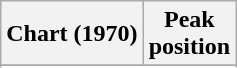<table class="wikitable sortable plainrowheaders" style="text-align:center">
<tr>
<th scope="col">Chart (1970)</th>
<th scope="col">Peak<br> position</th>
</tr>
<tr>
</tr>
<tr>
</tr>
</table>
